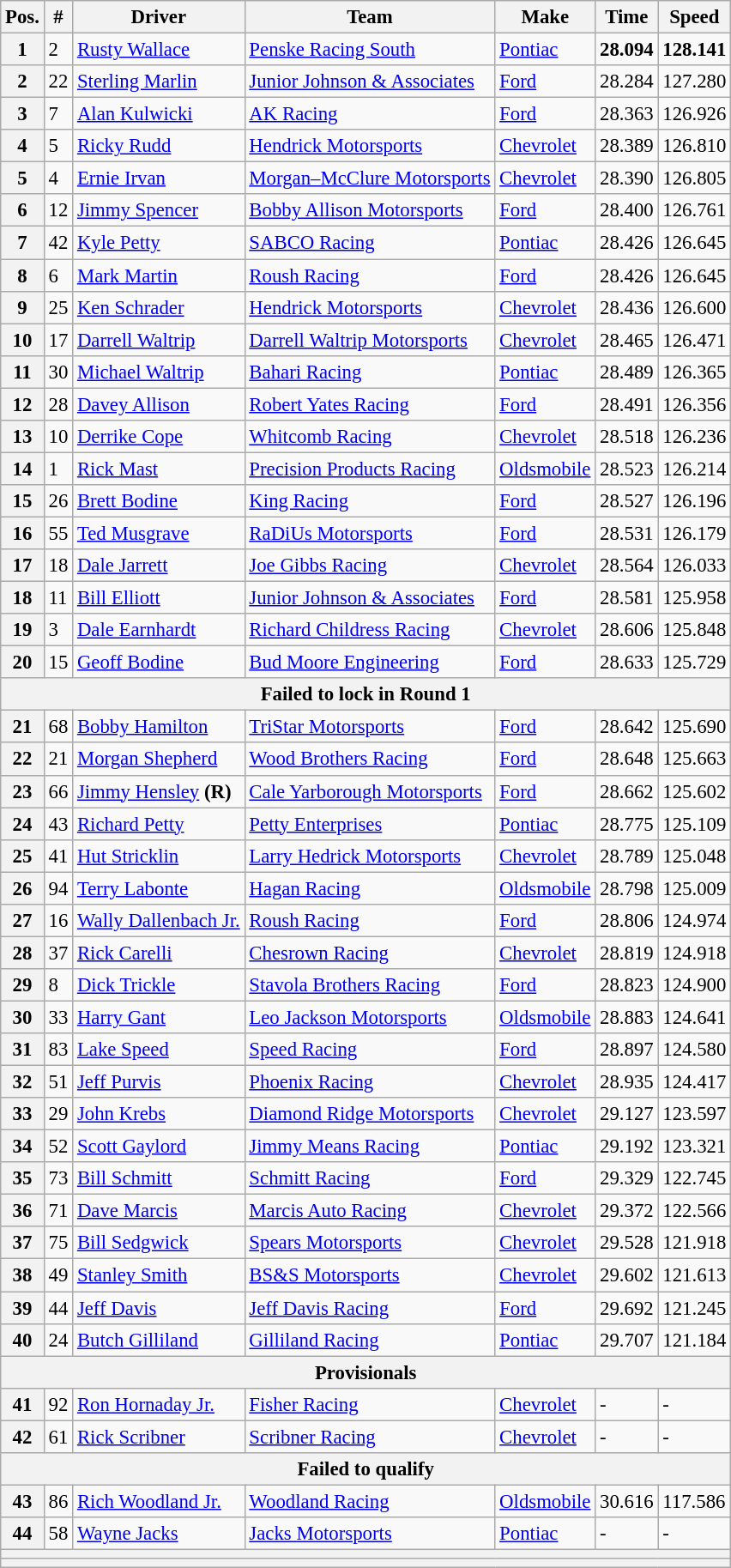<table class="wikitable" style="font-size:95%">
<tr>
<th>Pos.</th>
<th>#</th>
<th>Driver</th>
<th>Team</th>
<th>Make</th>
<th>Time</th>
<th>Speed</th>
</tr>
<tr>
<th>1</th>
<td>2</td>
<td><a href='#'>Rusty Wallace</a></td>
<td><a href='#'>Penske Racing South</a></td>
<td><a href='#'>Pontiac</a></td>
<td><strong>28.094</strong></td>
<td><strong>128.141</strong></td>
</tr>
<tr>
<th>2</th>
<td>22</td>
<td><a href='#'>Sterling Marlin</a></td>
<td><a href='#'>Junior Johnson & Associates</a></td>
<td><a href='#'>Ford</a></td>
<td>28.284</td>
<td>127.280</td>
</tr>
<tr>
<th>3</th>
<td>7</td>
<td><a href='#'>Alan Kulwicki</a></td>
<td><a href='#'>AK Racing</a></td>
<td><a href='#'>Ford</a></td>
<td>28.363</td>
<td>126.926</td>
</tr>
<tr>
<th>4</th>
<td>5</td>
<td><a href='#'>Ricky Rudd</a></td>
<td><a href='#'>Hendrick Motorsports</a></td>
<td><a href='#'>Chevrolet</a></td>
<td>28.389</td>
<td>126.810</td>
</tr>
<tr>
<th>5</th>
<td>4</td>
<td><a href='#'>Ernie Irvan</a></td>
<td><a href='#'>Morgan–McClure Motorsports</a></td>
<td><a href='#'>Chevrolet</a></td>
<td>28.390</td>
<td>126.805</td>
</tr>
<tr>
<th>6</th>
<td>12</td>
<td><a href='#'>Jimmy Spencer</a></td>
<td><a href='#'>Bobby Allison Motorsports</a></td>
<td><a href='#'>Ford</a></td>
<td>28.400</td>
<td>126.761</td>
</tr>
<tr>
<th>7</th>
<td>42</td>
<td><a href='#'>Kyle Petty</a></td>
<td><a href='#'>SABCO Racing</a></td>
<td><a href='#'>Pontiac</a></td>
<td>28.426</td>
<td>126.645</td>
</tr>
<tr>
<th>8</th>
<td>6</td>
<td><a href='#'>Mark Martin</a></td>
<td><a href='#'>Roush Racing</a></td>
<td><a href='#'>Ford</a></td>
<td>28.426</td>
<td>126.645</td>
</tr>
<tr>
<th>9</th>
<td>25</td>
<td><a href='#'>Ken Schrader</a></td>
<td><a href='#'>Hendrick Motorsports</a></td>
<td><a href='#'>Chevrolet</a></td>
<td>28.436</td>
<td>126.600</td>
</tr>
<tr>
<th>10</th>
<td>17</td>
<td><a href='#'>Darrell Waltrip</a></td>
<td><a href='#'>Darrell Waltrip Motorsports</a></td>
<td><a href='#'>Chevrolet</a></td>
<td>28.465</td>
<td>126.471</td>
</tr>
<tr>
<th>11</th>
<td>30</td>
<td><a href='#'>Michael Waltrip</a></td>
<td><a href='#'>Bahari Racing</a></td>
<td><a href='#'>Pontiac</a></td>
<td>28.489</td>
<td>126.365</td>
</tr>
<tr>
<th>12</th>
<td>28</td>
<td><a href='#'>Davey Allison</a></td>
<td><a href='#'>Robert Yates Racing</a></td>
<td><a href='#'>Ford</a></td>
<td>28.491</td>
<td>126.356</td>
</tr>
<tr>
<th>13</th>
<td>10</td>
<td><a href='#'>Derrike Cope</a></td>
<td><a href='#'>Whitcomb Racing</a></td>
<td><a href='#'>Chevrolet</a></td>
<td>28.518</td>
<td>126.236</td>
</tr>
<tr>
<th>14</th>
<td>1</td>
<td><a href='#'>Rick Mast</a></td>
<td><a href='#'>Precision Products Racing</a></td>
<td><a href='#'>Oldsmobile</a></td>
<td>28.523</td>
<td>126.214</td>
</tr>
<tr>
<th>15</th>
<td>26</td>
<td><a href='#'>Brett Bodine</a></td>
<td><a href='#'>King Racing</a></td>
<td><a href='#'>Ford</a></td>
<td>28.527</td>
<td>126.196</td>
</tr>
<tr>
<th>16</th>
<td>55</td>
<td><a href='#'>Ted Musgrave</a></td>
<td><a href='#'>RaDiUs Motorsports</a></td>
<td><a href='#'>Ford</a></td>
<td>28.531</td>
<td>126.179</td>
</tr>
<tr>
<th>17</th>
<td>18</td>
<td><a href='#'>Dale Jarrett</a></td>
<td><a href='#'>Joe Gibbs Racing</a></td>
<td><a href='#'>Chevrolet</a></td>
<td>28.564</td>
<td>126.033</td>
</tr>
<tr>
<th>18</th>
<td>11</td>
<td><a href='#'>Bill Elliott</a></td>
<td><a href='#'>Junior Johnson & Associates</a></td>
<td><a href='#'>Ford</a></td>
<td>28.581</td>
<td>125.958</td>
</tr>
<tr>
<th>19</th>
<td>3</td>
<td><a href='#'>Dale Earnhardt</a></td>
<td><a href='#'>Richard Childress Racing</a></td>
<td><a href='#'>Chevrolet</a></td>
<td>28.606</td>
<td>125.848</td>
</tr>
<tr>
<th>20</th>
<td>15</td>
<td><a href='#'>Geoff Bodine</a></td>
<td><a href='#'>Bud Moore Engineering</a></td>
<td><a href='#'>Ford</a></td>
<td>28.633</td>
<td>125.729</td>
</tr>
<tr>
<th colspan="7">Failed to lock in Round 1</th>
</tr>
<tr>
<th>21</th>
<td>68</td>
<td><a href='#'>Bobby Hamilton</a></td>
<td><a href='#'>TriStar Motorsports</a></td>
<td><a href='#'>Ford</a></td>
<td>28.642</td>
<td>125.690</td>
</tr>
<tr>
<th>22</th>
<td>21</td>
<td><a href='#'>Morgan Shepherd</a></td>
<td><a href='#'>Wood Brothers Racing</a></td>
<td><a href='#'>Ford</a></td>
<td>28.648</td>
<td>125.663</td>
</tr>
<tr>
<th>23</th>
<td>66</td>
<td><a href='#'>Jimmy Hensley</a> <strong>(R)</strong></td>
<td><a href='#'>Cale Yarborough Motorsports</a></td>
<td><a href='#'>Ford</a></td>
<td>28.662</td>
<td>125.602</td>
</tr>
<tr>
<th>24</th>
<td>43</td>
<td><a href='#'>Richard Petty</a></td>
<td><a href='#'>Petty Enterprises</a></td>
<td><a href='#'>Pontiac</a></td>
<td>28.775</td>
<td>125.109</td>
</tr>
<tr>
<th>25</th>
<td>41</td>
<td><a href='#'>Hut Stricklin</a></td>
<td><a href='#'>Larry Hedrick Motorsports</a></td>
<td><a href='#'>Chevrolet</a></td>
<td>28.789</td>
<td>125.048</td>
</tr>
<tr>
<th>26</th>
<td>94</td>
<td><a href='#'>Terry Labonte</a></td>
<td><a href='#'>Hagan Racing</a></td>
<td><a href='#'>Oldsmobile</a></td>
<td>28.798</td>
<td>125.009</td>
</tr>
<tr>
<th>27</th>
<td>16</td>
<td><a href='#'>Wally Dallenbach Jr.</a></td>
<td><a href='#'>Roush Racing</a></td>
<td><a href='#'>Ford</a></td>
<td>28.806</td>
<td>124.974</td>
</tr>
<tr>
<th>28</th>
<td>37</td>
<td><a href='#'>Rick Carelli</a></td>
<td><a href='#'>Chesrown Racing</a></td>
<td><a href='#'>Chevrolet</a></td>
<td>28.819</td>
<td>124.918</td>
</tr>
<tr>
<th>29</th>
<td>8</td>
<td><a href='#'>Dick Trickle</a></td>
<td><a href='#'>Stavola Brothers Racing</a></td>
<td><a href='#'>Ford</a></td>
<td>28.823</td>
<td>124.900</td>
</tr>
<tr>
<th>30</th>
<td>33</td>
<td><a href='#'>Harry Gant</a></td>
<td><a href='#'>Leo Jackson Motorsports</a></td>
<td><a href='#'>Oldsmobile</a></td>
<td>28.883</td>
<td>124.641</td>
</tr>
<tr>
<th>31</th>
<td>83</td>
<td><a href='#'>Lake Speed</a></td>
<td><a href='#'>Speed Racing</a></td>
<td><a href='#'>Ford</a></td>
<td>28.897</td>
<td>124.580</td>
</tr>
<tr>
<th>32</th>
<td>51</td>
<td><a href='#'>Jeff Purvis</a></td>
<td><a href='#'>Phoenix Racing</a></td>
<td><a href='#'>Chevrolet</a></td>
<td>28.935</td>
<td>124.417</td>
</tr>
<tr>
<th>33</th>
<td>29</td>
<td><a href='#'>John Krebs</a></td>
<td><a href='#'>Diamond Ridge Motorsports</a></td>
<td><a href='#'>Chevrolet</a></td>
<td>29.127</td>
<td>123.597</td>
</tr>
<tr>
<th>34</th>
<td>52</td>
<td><a href='#'>Scott Gaylord</a></td>
<td><a href='#'>Jimmy Means Racing</a></td>
<td><a href='#'>Pontiac</a></td>
<td>29.192</td>
<td>123.321</td>
</tr>
<tr>
<th>35</th>
<td>73</td>
<td><a href='#'>Bill Schmitt</a></td>
<td><a href='#'>Schmitt Racing</a></td>
<td><a href='#'>Ford</a></td>
<td>29.329</td>
<td>122.745</td>
</tr>
<tr>
<th>36</th>
<td>71</td>
<td><a href='#'>Dave Marcis</a></td>
<td><a href='#'>Marcis Auto Racing</a></td>
<td><a href='#'>Chevrolet</a></td>
<td>29.372</td>
<td>122.566</td>
</tr>
<tr>
<th>37</th>
<td>75</td>
<td><a href='#'>Bill Sedgwick</a></td>
<td><a href='#'>Spears Motorsports</a></td>
<td><a href='#'>Chevrolet</a></td>
<td>29.528</td>
<td>121.918</td>
</tr>
<tr>
<th>38</th>
<td>49</td>
<td><a href='#'>Stanley Smith</a></td>
<td><a href='#'>BS&S Motorsports</a></td>
<td><a href='#'>Chevrolet</a></td>
<td>29.602</td>
<td>121.613</td>
</tr>
<tr>
<th>39</th>
<td>44</td>
<td><a href='#'>Jeff Davis</a></td>
<td><a href='#'>Jeff Davis Racing</a></td>
<td><a href='#'>Ford</a></td>
<td>29.692</td>
<td>121.245</td>
</tr>
<tr>
<th>40</th>
<td>24</td>
<td><a href='#'>Butch Gilliland</a></td>
<td><a href='#'>Gilliland Racing</a></td>
<td><a href='#'>Pontiac</a></td>
<td>29.707</td>
<td>121.184</td>
</tr>
<tr>
<th colspan="7">Provisionals</th>
</tr>
<tr>
<th>41</th>
<td>92</td>
<td><a href='#'>Ron Hornaday Jr.</a></td>
<td><a href='#'>Fisher Racing</a></td>
<td><a href='#'>Chevrolet</a></td>
<td>-</td>
<td>-</td>
</tr>
<tr>
<th>42</th>
<td>61</td>
<td><a href='#'>Rick Scribner</a></td>
<td><a href='#'>Scribner Racing</a></td>
<td><a href='#'>Chevrolet</a></td>
<td>-</td>
<td>-</td>
</tr>
<tr>
<th colspan="7">Failed to qualify</th>
</tr>
<tr>
<th>43</th>
<td>86</td>
<td><a href='#'>Rich Woodland Jr.</a></td>
<td><a href='#'>Woodland Racing</a></td>
<td><a href='#'>Oldsmobile</a></td>
<td>30.616</td>
<td>117.586</td>
</tr>
<tr>
<th>44</th>
<td>58</td>
<td><a href='#'>Wayne Jacks</a></td>
<td><a href='#'>Jacks Motorsports</a></td>
<td><a href='#'>Pontiac</a></td>
<td>-</td>
<td>-</td>
</tr>
<tr>
<th colspan="7"></th>
</tr>
<tr>
<th colspan="7"></th>
</tr>
</table>
